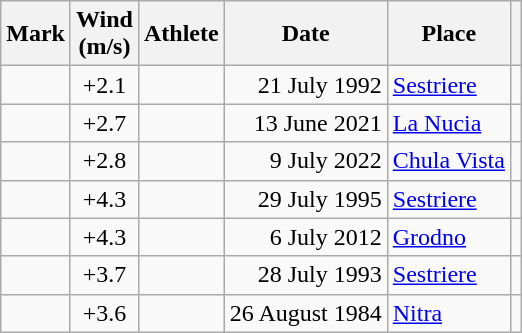<table class="wikitable sortable sticky-header">
<tr>
<th>Mark</th>
<th>Wind<br>(m/s)</th>
<th>Athlete</th>
<th>Date</th>
<th>Place</th>
<th class="unsortable"></th>
</tr>
<tr>
<td> </td>
<td align="center">+2.1</td>
<td></td>
<td align="right">21 July 1992</td>
<td><a href='#'>Sestriere</a></td>
<td></td>
</tr>
<tr>
<td></td>
<td align="center">+2.7</td>
<td></td>
<td align="right">13 June 2021</td>
<td><a href='#'>La Nucia</a></td>
<td></td>
</tr>
<tr>
<td></td>
<td align="center">+2.8</td>
<td></td>
<td align="right">9 July 2022</td>
<td><a href='#'>Chula Vista</a></td>
<td></td>
</tr>
<tr>
<td> </td>
<td align="center">+4.3</td>
<td></td>
<td align="right">29 July 1995</td>
<td><a href='#'>Sestriere</a></td>
<td></td>
</tr>
<tr>
<td></td>
<td align="center">+4.3</td>
<td></td>
<td align="right">6 July 2012</td>
<td><a href='#'>Grodno</a></td>
<td></td>
</tr>
<tr>
<td> </td>
<td align="center">+3.7</td>
<td></td>
<td align="right">28 July 1993</td>
<td><a href='#'>Sestriere</a></td>
<td></td>
</tr>
<tr>
<td></td>
<td align="center">+3.6</td>
<td></td>
<td align="right">26 August 1984</td>
<td><a href='#'>Nitra</a></td>
<td></td>
</tr>
</table>
